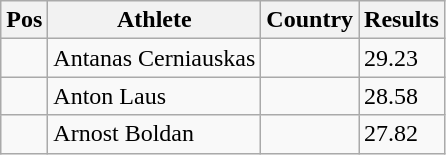<table class="wikitable">
<tr>
<th>Pos</th>
<th>Athlete</th>
<th>Country</th>
<th>Results</th>
</tr>
<tr>
<td align="center"></td>
<td>Antanas Cerniauskas</td>
<td></td>
<td>29.23</td>
</tr>
<tr>
<td align="center"></td>
<td>Anton Laus</td>
<td></td>
<td>28.58</td>
</tr>
<tr>
<td align="center"></td>
<td>Arnost Boldan</td>
<td></td>
<td>27.82</td>
</tr>
</table>
